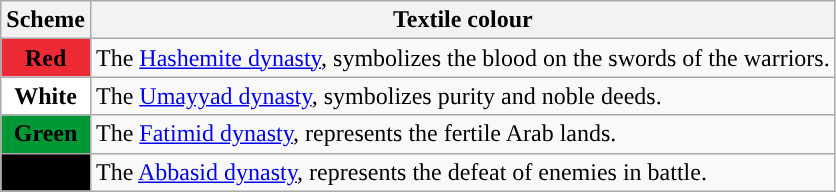<table class="wikitable">
<tr>
<th>Scheme</th>
<th>Textile colour</th>
</tr>
<tr>
<th style="background:#EE2A35"><span> Red </span></th>
<td>The <a href='#'>Hashemite dynasty</a>, symbolizes the blood on the swords of the warriors.</td>
</tr>
<tr>
<th style="background:#ffffff">White</th>
<td>The <a href='#'>Umayyad dynasty</a>, symbolizes purity and noble deeds.</td>
</tr>
<tr>
<th style="background: #009736"><span> Green </span></th>
<td>The <a href='#'>Fatimid dynasty</a>, represents the fertile Arab lands.</td>
</tr>
<tr>
<th style="background: #000000"><span> Black </span></th>
<td>The <a href='#'>Abbasid dynasty</a>, represents the defeat of enemies in battle.</td>
</tr>
</table>
